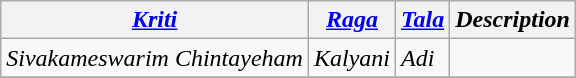<table class="wikitable">
<tr>
<th><em><a href='#'>Kriti</a></em></th>
<th><em><a href='#'>Raga</a></em></th>
<th><em><a href='#'>Tala</a></em></th>
<th><em>Description</em></th>
</tr>
<tr>
<td><em>Sivakameswarim Chintayeham</em></td>
<td><em>Kalyani</em></td>
<td><em>Adi</em></td>
<td></td>
</tr>
<tr>
</tr>
</table>
